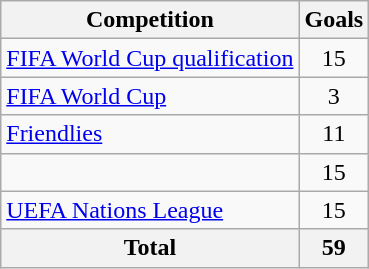<table class="wikitable sortable" style="text-align:center">
<tr>
<th scope="col">Competition</th>
<th scope="col">Goals</th>
</tr>
<tr>
<td style="text-align:left"><a href='#'>FIFA World Cup qualification</a></td>
<td>15</td>
</tr>
<tr>
<td style="text-align:left"><a href='#'>FIFA World Cup</a></td>
<td>3</td>
</tr>
<tr>
<td style="text-align:left"><a href='#'>Friendlies</a></td>
<td>11</td>
</tr>
<tr>
<td style="text-align:left"><a href='#'></a></td>
<td>15</td>
</tr>
<tr>
<td style="text-align:left"><a href='#'>UEFA Nations League</a></td>
<td>15</td>
</tr>
<tr>
<th>Total</th>
<th>59</th>
</tr>
</table>
